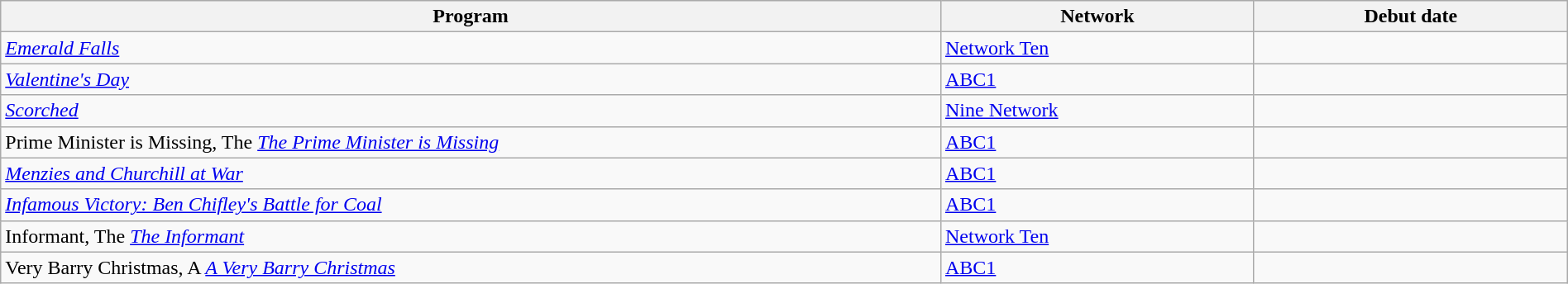<table class="wikitable sortable" width="100%">
<tr bgcolor="#efefef">
<th width=60%>Program</th>
<th width=20%>Network</th>
<th width=20%>Debut date</th>
</tr>
<tr>
<td><em><a href='#'>Emerald Falls</a></em> </td>
<td><a href='#'>Network Ten</a></td>
<td></td>
</tr>
<tr>
<td><em><a href='#'>Valentine's Day</a></em></td>
<td><a href='#'>ABC1</a></td>
<td></td>
</tr>
<tr>
<td><em><a href='#'>Scorched</a></em></td>
<td><a href='#'>Nine Network</a></td>
<td></td>
</tr>
<tr>
<td><span>Prime Minister is Missing, The</span> <em><a href='#'>The Prime Minister is Missing</a></em></td>
<td><a href='#'>ABC1</a></td>
<td></td>
</tr>
<tr>
<td><em><a href='#'>Menzies and Churchill at War</a></em></td>
<td><a href='#'>ABC1</a></td>
<td></td>
</tr>
<tr>
<td><em><a href='#'>Infamous Victory: Ben Chifley's Battle for Coal</a></em></td>
<td><a href='#'>ABC1</a></td>
<td></td>
</tr>
<tr>
<td><span>Informant, The</span> <em><a href='#'>The Informant</a></em></td>
<td><a href='#'>Network Ten</a></td>
<td></td>
</tr>
<tr>
<td><span>Very Barry Christmas, A</span> <em><a href='#'>A Very Barry Christmas</a></em></td>
<td><a href='#'>ABC1</a></td>
<td></td>
</tr>
</table>
